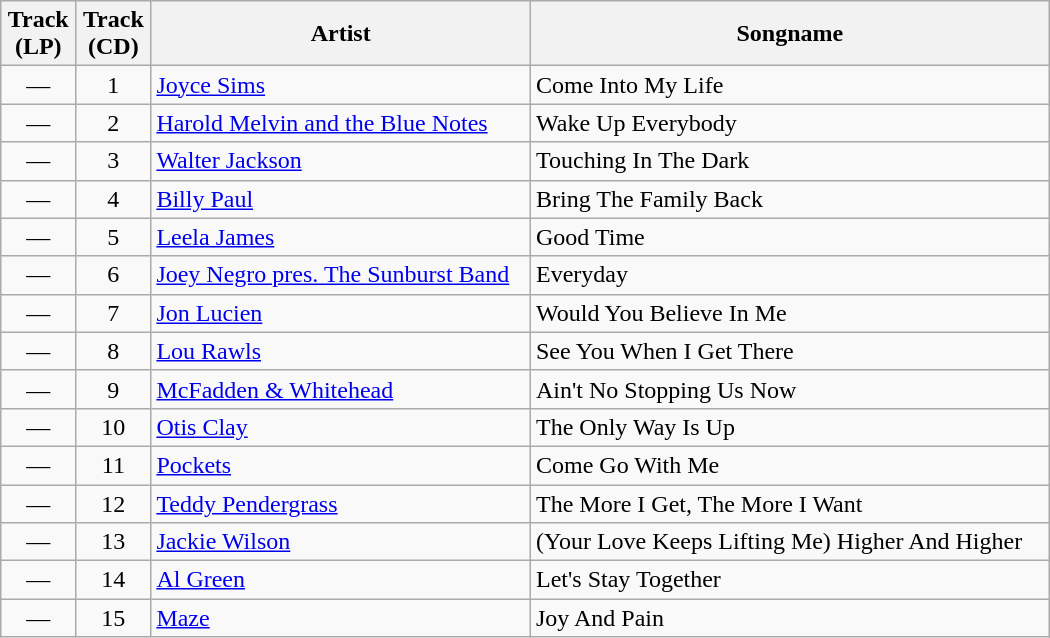<table class="wikitable" style="width:700px">
<tr>
<th>Track<br>(LP)</th>
<th>Track<br>(CD)</th>
<th>Artist</th>
<th>Songname</th>
</tr>
<tr>
<td style="text-align:center">—</td>
<td style="text-align:center">1</td>
<td><a href='#'>Joyce Sims</a></td>
<td>Come Into My Life</td>
</tr>
<tr>
<td style="text-align:center">—</td>
<td style="text-align:center">2</td>
<td><a href='#'>Harold Melvin and the Blue Notes</a></td>
<td>Wake Up Everybody</td>
</tr>
<tr>
<td style="text-align:center">—</td>
<td style="text-align:center">3</td>
<td><a href='#'>Walter Jackson</a></td>
<td>Touching In The Dark</td>
</tr>
<tr>
<td style="text-align:center">—</td>
<td style="text-align:center">4</td>
<td><a href='#'>Billy Paul</a></td>
<td>Bring The Family Back</td>
</tr>
<tr>
<td style="text-align:center">—</td>
<td style="text-align:center">5</td>
<td><a href='#'>Leela James</a></td>
<td>Good Time</td>
</tr>
<tr>
<td style="text-align:center">—</td>
<td style="text-align:center">6</td>
<td><a href='#'>Joey Negro pres. The Sunburst Band</a></td>
<td>Everyday</td>
</tr>
<tr>
<td style="text-align:center">—</td>
<td style="text-align:center">7</td>
<td><a href='#'>Jon Lucien</a></td>
<td>Would You Believe In Me</td>
</tr>
<tr>
<td style="text-align:center">—</td>
<td style="text-align:center">8</td>
<td><a href='#'>Lou Rawls</a></td>
<td>See You When I Get There</td>
</tr>
<tr>
<td style="text-align:center">—</td>
<td style="text-align:center">9</td>
<td><a href='#'>McFadden & Whitehead</a></td>
<td>Ain't No Stopping Us Now</td>
</tr>
<tr>
<td style="text-align:center">—</td>
<td style="text-align:center">10</td>
<td><a href='#'>Otis Clay</a></td>
<td>The Only Way Is Up</td>
</tr>
<tr>
<td style="text-align:center">—</td>
<td style="text-align:center">11</td>
<td><a href='#'>Pockets</a></td>
<td>Come Go With Me</td>
</tr>
<tr>
<td style="text-align:center">—</td>
<td style="text-align:center">12</td>
<td><a href='#'>Teddy Pendergrass</a></td>
<td>The More I Get, The More I Want</td>
</tr>
<tr>
<td style="text-align:center">—</td>
<td style="text-align:center">13</td>
<td><a href='#'>Jackie Wilson</a></td>
<td>(Your Love Keeps Lifting Me) Higher And Higher</td>
</tr>
<tr>
<td style="text-align:center">—</td>
<td style="text-align:center">14</td>
<td><a href='#'>Al Green</a></td>
<td>Let's Stay Together</td>
</tr>
<tr>
<td style="text-align:center">—</td>
<td style="text-align:center">15</td>
<td><a href='#'>Maze</a></td>
<td>Joy And Pain</td>
</tr>
</table>
